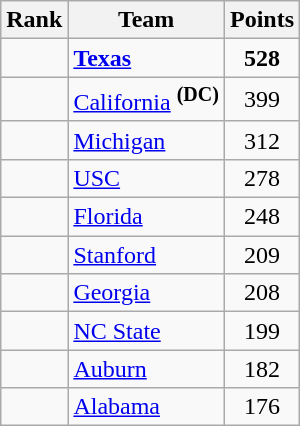<table class="wikitable sortable" style="text-align:center">
<tr>
<th>Rank</th>
<th>Team</th>
<th>Points</th>
</tr>
<tr>
<td></td>
<td align=left><strong><a href='#'>Texas</a></strong></td>
<td><strong>528</strong></td>
</tr>
<tr>
<td></td>
<td align=left><a href='#'>California</a> <sup><strong>(DC)</strong></sup></td>
<td>399</td>
</tr>
<tr>
<td></td>
<td align=left><a href='#'>Michigan</a></td>
<td>312</td>
</tr>
<tr>
<td></td>
<td align=left><a href='#'>USC</a></td>
<td>278</td>
</tr>
<tr>
<td></td>
<td align=left><a href='#'>Florida</a></td>
<td>248</td>
</tr>
<tr>
<td></td>
<td align=left><a href='#'>Stanford</a></td>
<td>209</td>
</tr>
<tr>
<td></td>
<td align=left><a href='#'>Georgia</a></td>
<td>208</td>
</tr>
<tr>
<td></td>
<td align=left><a href='#'>NC State</a></td>
<td>199</td>
</tr>
<tr>
<td></td>
<td align=left><a href='#'>Auburn</a></td>
<td>182</td>
</tr>
<tr>
<td></td>
<td align=left><a href='#'>Alabama</a></td>
<td>176</td>
</tr>
</table>
